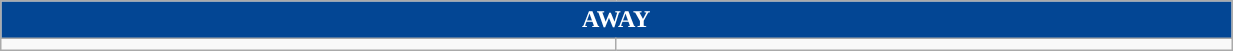<table class="wikitable collapsible collapsed" style="width:65%">
<tr>
<th colspan=6 ! style="color:white; background:#034694">AWAY</th>
</tr>
<tr>
<td></td>
<td></td>
</tr>
</table>
